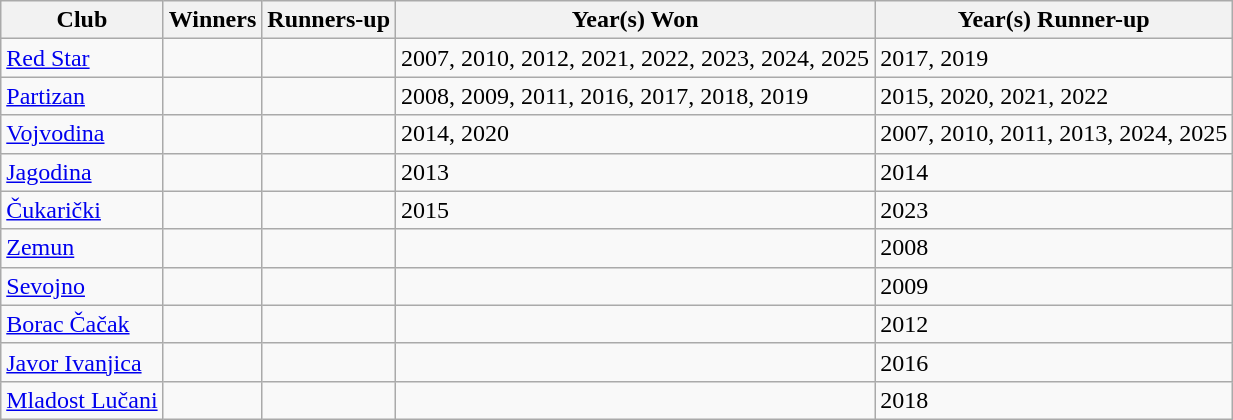<table class="wikitable">
<tr>
<th>Club</th>
<th>Winners</th>
<th>Runners-up</th>
<th>Year(s) Won</th>
<th>Year(s) Runner-up</th>
</tr>
<tr>
<td><a href='#'>Red Star</a></td>
<td></td>
<td></td>
<td>2007, 2010, 2012, 2021, 2022, 2023, 2024, 2025</td>
<td>2017, 2019</td>
</tr>
<tr>
<td><a href='#'>Partizan</a></td>
<td></td>
<td></td>
<td>2008, 2009, 2011, 2016, 2017, 2018, 2019</td>
<td>2015, 2020, 2021, 2022</td>
</tr>
<tr>
<td><a href='#'>Vojvodina</a></td>
<td></td>
<td></td>
<td>2014, 2020</td>
<td>2007, 2010, 2011, 2013, 2024, 2025</td>
</tr>
<tr>
<td><a href='#'>Jagodina</a></td>
<td></td>
<td></td>
<td>2013</td>
<td>2014</td>
</tr>
<tr>
<td><a href='#'>Čukarički</a></td>
<td></td>
<td></td>
<td>2015</td>
<td>2023</td>
</tr>
<tr>
<td><a href='#'>Zemun</a></td>
<td></td>
<td></td>
<td></td>
<td>2008</td>
</tr>
<tr>
<td><a href='#'>Sevojno</a></td>
<td></td>
<td></td>
<td></td>
<td>2009</td>
</tr>
<tr>
<td><a href='#'>Borac Čačak</a></td>
<td></td>
<td></td>
<td></td>
<td>2012</td>
</tr>
<tr>
<td><a href='#'>Javor Ivanjica</a></td>
<td></td>
<td></td>
<td></td>
<td>2016</td>
</tr>
<tr>
<td><a href='#'>Mladost Lučani</a></td>
<td></td>
<td></td>
<td></td>
<td>2018</td>
</tr>
</table>
